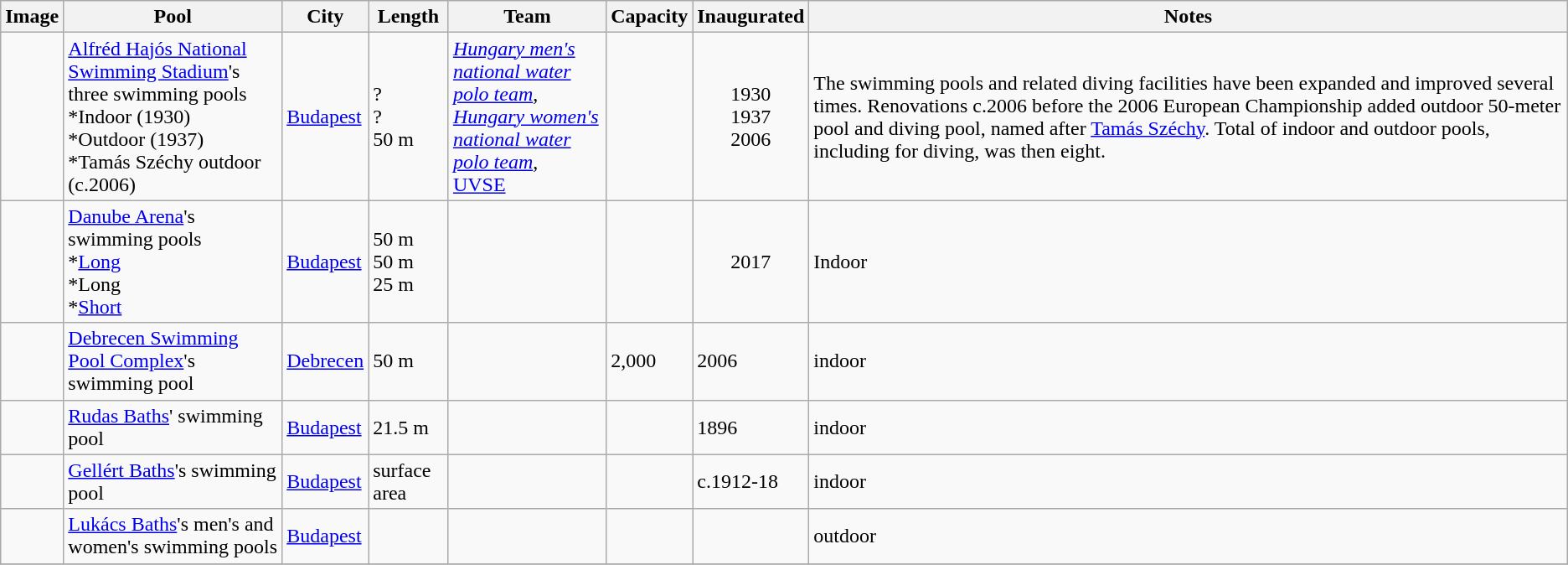<table class="wikitable sortable">
<tr>
<th>Image</th>
<th>Pool</th>
<th>City</th>
<th>Length</th>
<th>Team</th>
<th>Capacity</th>
<th>Inaugurated</th>
<th>Notes</th>
</tr>
<tr>
<td></td>
<td><a href='#'>Alfréd Hajós National Swimming Stadium</a>'s three swimming pools<br>*Indoor (1930)<br>*Outdoor (1937)<br>*Tamás Széchy outdoor (c.2006)</td>
<td><a href='#'>Budapest</a></td>
<td>?<br>?<br>50 m</td>
<td><em><a href='#'>Hungary men's national water polo team</a></em>,<br><em><a href='#'>Hungary women's national water polo team</a></em>,<br><a href='#'>UVSE</a></td>
<td align="right"></td>
<td align="center">1930<br>1937<br>2006</td>
<td>The swimming pools and related diving facilities have been expanded and improved several times. Renovations c.2006 before the 2006 European Championship added  outdoor 50-meter pool and diving pool, named after <a href='#'>Tamás Széchy</a>. Total of indoor and outdoor pools, including for diving, was then eight.</td>
</tr>
<tr>
<td></td>
<td><a href='#'>Danube Arena</a>'s swimming pools<br>*<a href='#'>Long</a><br>*Long<br>*<a href='#'>Short</a></td>
<td><a href='#'>Budapest</a></td>
<td>50 m<br>50 m<br>25 m</td>
<td></td>
<td align="right"></td>
<td align="center">2017</td>
<td>Indoor</td>
</tr>
<tr>
<td></td>
<td><a href='#'>Debrecen Swimming Pool Complex</a>'s swimming pool</td>
<td><a href='#'>Debrecen</a></td>
<td>50 m</td>
<td></td>
<td>2,000</td>
<td>2006</td>
<td>indoor</td>
</tr>
<tr>
<td><br></td>
<td><a href='#'>Rudas Baths</a>' swimming pool</td>
<td><a href='#'>Budapest</a></td>
<td>21.5 m</td>
<td></td>
<td></td>
<td>1896</td>
<td>indoor</td>
</tr>
<tr>
<td></td>
<td><a href='#'>Gellért Baths</a>'s swimming pool</td>
<td><a href='#'>Budapest</a></td>
<td> surface area</td>
<td></td>
<td></td>
<td>c.1912-18</td>
<td>indoor</td>
</tr>
<tr>
<td></td>
<td><a href='#'>Lukács Baths</a>'s men's and women's swimming pools</td>
<td><a href='#'>Budapest</a></td>
<td></td>
<td></td>
<td></td>
<td></td>
<td>outdoor</td>
</tr>
<tr>
</tr>
</table>
